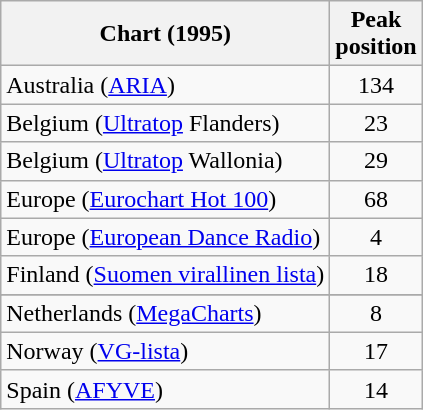<table class="wikitable sortable">
<tr>
<th align="left">Chart (1995)</th>
<th align="center">Peak<br>position</th>
</tr>
<tr>
<td align="left">Australia (<a href='#'>ARIA</a>)</td>
<td align="center">134</td>
</tr>
<tr>
<td align="left">Belgium (<a href='#'>Ultratop</a> Flanders)</td>
<td align="center">23</td>
</tr>
<tr>
<td align="left">Belgium (<a href='#'>Ultratop</a> Wallonia)</td>
<td align="center">29</td>
</tr>
<tr>
<td align="left">Europe (<a href='#'>Eurochart Hot 100</a>)</td>
<td align="center">68</td>
</tr>
<tr>
<td align="left">Europe (<a href='#'>European Dance Radio</a>)</td>
<td align="center">4</td>
</tr>
<tr>
<td align="left">Finland (<a href='#'>Suomen virallinen lista</a>)</td>
<td align="center">18</td>
</tr>
<tr>
</tr>
<tr>
<td align="left">Netherlands (<a href='#'>MegaCharts</a>)</td>
<td align="center">8</td>
</tr>
<tr>
<td align="left">Norway (<a href='#'>VG-lista</a>)</td>
<td align="center">17</td>
</tr>
<tr>
<td align="left">Spain (<a href='#'>AFYVE</a>)</td>
<td align="center">14</td>
</tr>
</table>
